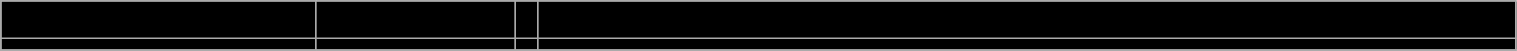<table class="wikitable" width="80%">
<tr align="center" bgcolor=" ">
<td>Maddy Coene</td>
<td>Forward</td>
<td></td>
<td>Attended Selects Academy at Bishop Kearney</td>
</tr>
<tr align="center" bgcolor=" ">
<td></td>
<td></td>
<td></td>
<td></td>
</tr>
<tr align="center" bgcolor=" ">
</tr>
</table>
